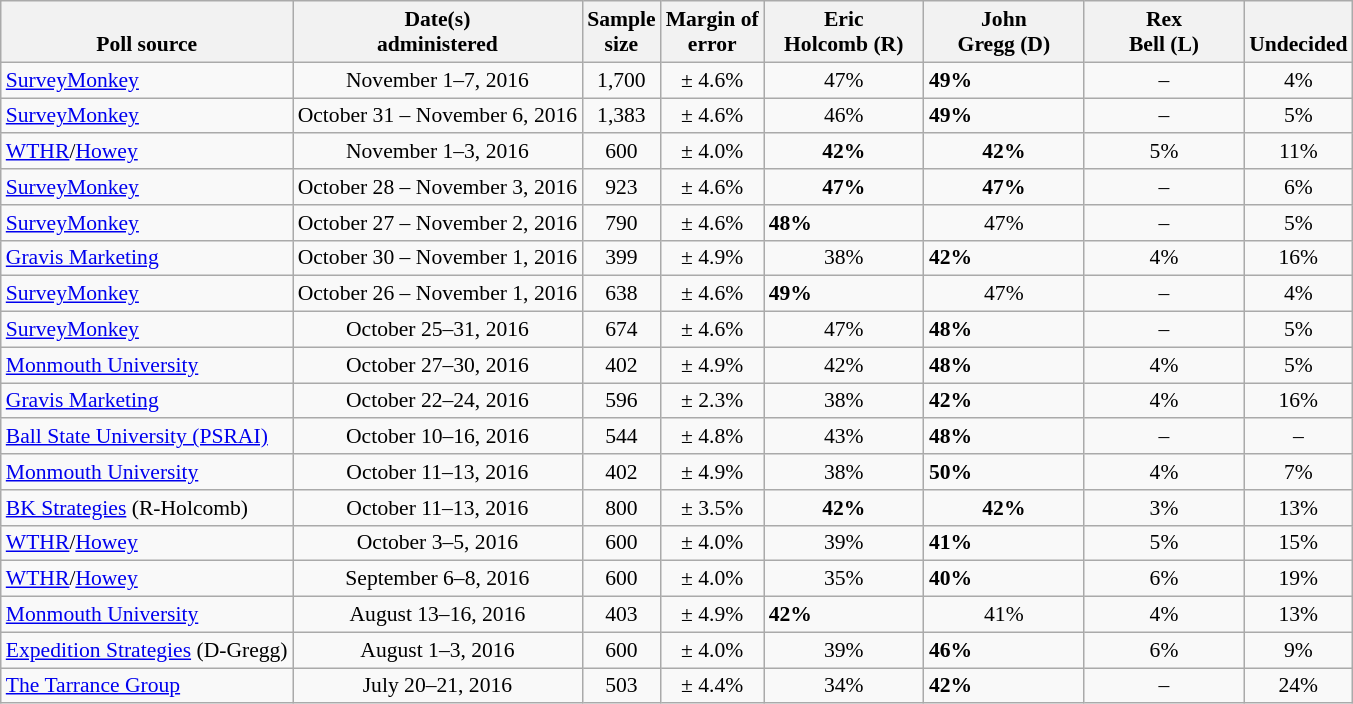<table class="wikitable" style="font-size:90%;">
<tr valign= bottom>
<th>Poll source</th>
<th>Date(s)<br>administered</th>
<th>Sample<br>size</th>
<th>Margin of<br>error</th>
<th style="width:100px;">Eric<br>Holcomb (R)</th>
<th style="width:100px;">John<br>Gregg (D)</th>
<th style="width:100px;">Rex<br>Bell (L)</th>
<th>Undecided</th>
</tr>
<tr>
<td><a href='#'>SurveyMonkey</a></td>
<td align=center>November 1–7, 2016</td>
<td align=center>1,700</td>
<td align=center>± 4.6%</td>
<td align=center>47%</td>
<td><strong>49%</strong></td>
<td align=center>–</td>
<td align=center>4%</td>
</tr>
<tr>
<td><a href='#'>SurveyMonkey</a></td>
<td align=center>October 31 – November 6, 2016</td>
<td align=center>1,383</td>
<td align=center>± 4.6%</td>
<td align=center>46%</td>
<td><strong>49%</strong></td>
<td align=center>–</td>
<td align=center>5%</td>
</tr>
<tr>
<td><a href='#'>WTHR</a>/<a href='#'>Howey</a></td>
<td align=center>November 1–3, 2016</td>
<td align=center>600</td>
<td align=center>± 4.0%</td>
<td align=center><strong>42%</strong></td>
<td align=center><strong>42%</strong></td>
<td align=center>5%</td>
<td align=center>11%</td>
</tr>
<tr>
<td><a href='#'>SurveyMonkey</a></td>
<td align=center>October 28 – November 3, 2016</td>
<td align=center>923</td>
<td align=center>± 4.6%</td>
<td align=center><strong>47%</strong></td>
<td align=center><strong>47%</strong></td>
<td align=center>–</td>
<td align=center>6%</td>
</tr>
<tr>
<td><a href='#'>SurveyMonkey</a></td>
<td align=center>October 27 – November 2, 2016</td>
<td align=center>790</td>
<td align=center>± 4.6%</td>
<td><strong>48%</strong></td>
<td align=center>47%</td>
<td align=center>–</td>
<td align=center>5%</td>
</tr>
<tr>
<td><a href='#'>Gravis Marketing</a></td>
<td align=center>October 30 – November 1, 2016</td>
<td align=center>399</td>
<td align=center>± 4.9%</td>
<td align=center>38%</td>
<td><strong>42%</strong></td>
<td align=center>4%</td>
<td align=center>16%</td>
</tr>
<tr>
<td><a href='#'>SurveyMonkey</a></td>
<td align=center>October 26 – November 1, 2016</td>
<td align=center>638</td>
<td align=center>± 4.6%</td>
<td><strong>49%</strong></td>
<td align=center>47%</td>
<td align=center>–</td>
<td align=center>4%</td>
</tr>
<tr>
<td><a href='#'>SurveyMonkey</a></td>
<td align=center>October 25–31, 2016</td>
<td align=center>674</td>
<td align=center>± 4.6%</td>
<td align=center>47%</td>
<td><strong>48%</strong></td>
<td align=center>–</td>
<td align=center>5%</td>
</tr>
<tr>
<td><a href='#'>Monmouth University</a></td>
<td align=center>October 27–30, 2016</td>
<td align=center>402</td>
<td align=center>± 4.9%</td>
<td align=center>42%</td>
<td><strong>48%</strong></td>
<td align=center>4%</td>
<td align=center>5%</td>
</tr>
<tr>
<td><a href='#'>Gravis Marketing</a></td>
<td align=center>October 22–24, 2016</td>
<td align=center>596</td>
<td align=center>± 2.3%</td>
<td align=center>38%</td>
<td><strong>42%</strong></td>
<td align=center>4%</td>
<td align=center>16%</td>
</tr>
<tr>
<td><a href='#'>Ball State University (PSRAI)</a></td>
<td align=center>October 10–16, 2016</td>
<td align=center>544</td>
<td align=center>± 4.8%</td>
<td align=center>43%</td>
<td><strong>48%</strong></td>
<td align=center>–</td>
<td align=center>–</td>
</tr>
<tr>
<td><a href='#'>Monmouth University</a></td>
<td align=center>October 11–13, 2016</td>
<td align=center>402</td>
<td align=center>± 4.9%</td>
<td align=center>38%</td>
<td><strong>50%</strong></td>
<td align=center>4%</td>
<td align=center>7%</td>
</tr>
<tr>
<td><a href='#'>BK Strategies</a> (R-Holcomb)</td>
<td align=center>October 11–13, 2016</td>
<td align=center>800</td>
<td align=center>± 3.5%</td>
<td align=center><strong>42%</strong></td>
<td align=center><strong>42%</strong></td>
<td align=center>3%</td>
<td align=center>13%</td>
</tr>
<tr>
<td><a href='#'>WTHR</a>/<a href='#'>Howey</a></td>
<td align=center>October 3–5, 2016</td>
<td align=center>600</td>
<td align=center>± 4.0%</td>
<td align=center>39%</td>
<td><strong>41%</strong></td>
<td align=center>5%</td>
<td align=center>15%</td>
</tr>
<tr>
<td><a href='#'>WTHR</a>/<a href='#'>Howey</a></td>
<td align=center>September 6–8, 2016</td>
<td align=center>600</td>
<td align=center>± 4.0%</td>
<td align=center>35%</td>
<td><strong>40%</strong></td>
<td align=center>6%</td>
<td align=center>19%</td>
</tr>
<tr>
<td><a href='#'>Monmouth University</a></td>
<td align=center>August 13–16, 2016</td>
<td align=center>403</td>
<td align=center>± 4.9%</td>
<td><strong>42%</strong></td>
<td align=center>41%</td>
<td align=center>4%</td>
<td align=center>13%</td>
</tr>
<tr>
<td><a href='#'>Expedition Strategies</a> (D-Gregg)</td>
<td align=center>August 1–3, 2016</td>
<td align=center>600</td>
<td align=center>± 4.0%</td>
<td align=center>39%</td>
<td><strong>46%</strong></td>
<td align=center>6%</td>
<td align=center>9%</td>
</tr>
<tr>
<td><a href='#'>The Tarrance Group</a></td>
<td align=center>July 20–21, 2016</td>
<td align=center>503</td>
<td align=center>± 4.4%</td>
<td align=center>34%</td>
<td><strong>42%</strong></td>
<td align=center>–</td>
<td align=center>24%</td>
</tr>
</table>
